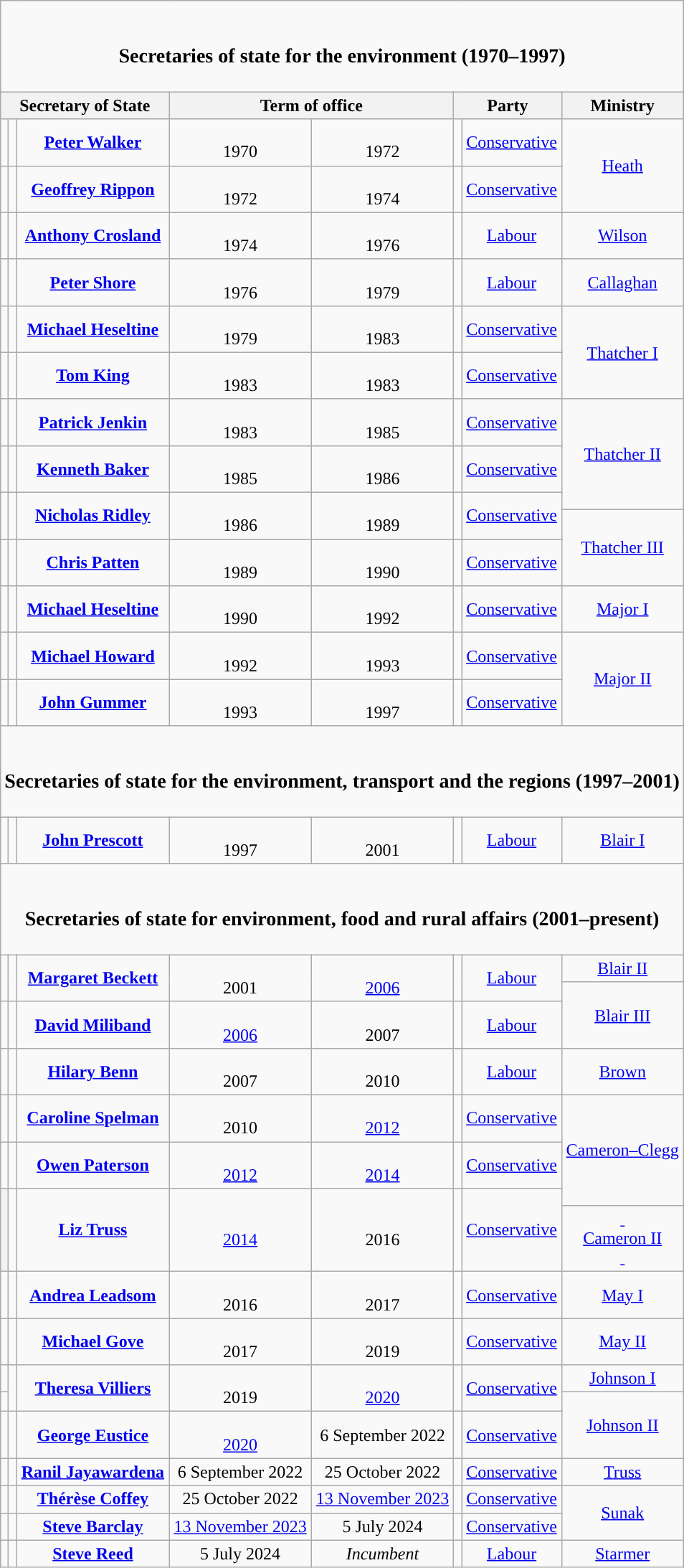<table class="wikitable" style="text-align:center">
<tr>
<td colspan=9><br><h3>Secretaries of state for the environment (1970–1997)</h3></td>
</tr>
<tr>
<th colspan=3>Secretary of State</th>
<th colspan=2>Term of office</th>
<th colspan=2>Party</th>
<th>Ministry</th>
</tr>
<tr style="height:1em">
<td style="background-color: "></td>
<td></td>
<td><a href='#'><strong>Peter Walker</strong></a><br></td>
<td><br>1970</td>
<td><br>1972</td>
<td style="background-color: "></td>
<td><a href='#'>Conservative</a></td>
<td rowspan=2><a href='#'>Heath</a></td>
</tr>
<tr style="height:1em">
<td style="background-color: "></td>
<td></td>
<td><strong><a href='#'>Geoffrey Rippon</a></strong><br></td>
<td><br>1972</td>
<td><br>1974</td>
<td style="background-color: "></td>
<td><a href='#'>Conservative</a></td>
</tr>
<tr style="height:1em">
<td style="background-color: "></td>
<td></td>
<td><strong><a href='#'>Anthony Crosland</a></strong><br></td>
<td><br>1974</td>
<td><br>1976</td>
<td style="background-color: "></td>
<td><a href='#'>Labour</a></td>
<td><a href='#'>Wilson<br></a></td>
</tr>
<tr style="height:1em">
<td style="background-color: "></td>
<td></td>
<td><strong><a href='#'>Peter Shore</a></strong><br></td>
<td><br>1976</td>
<td><br>1979</td>
<td style="background-color: "></td>
<td><a href='#'>Labour</a></td>
<td><a href='#'>Callaghan</a></td>
</tr>
<tr style="height:1em">
<td style="background-color: "></td>
<td></td>
<td><strong><a href='#'>Michael Heseltine</a></strong><br></td>
<td><br>1979</td>
<td><br>1983</td>
<td style="background-color: "></td>
<td><a href='#'>Conservative</a></td>
<td rowspan=2><a href='#'>Thatcher I</a></td>
</tr>
<tr style="height:1em">
<td style="background-color: "></td>
<td></td>
<td><strong><a href='#'>Tom King</a></strong><br></td>
<td><br>1983</td>
<td><br>1983</td>
<td style="background-color: "></td>
<td><a href='#'>Conservative</a></td>
</tr>
<tr style="height:1em">
<td style="background-color: "></td>
<td></td>
<td><strong><a href='#'>Patrick Jenkin</a></strong><br></td>
<td><br>1983</td>
<td><br>1985</td>
<td style="background-color: "></td>
<td><a href='#'>Conservative</a></td>
<td rowspan=3><a href='#'>Thatcher II</a></td>
</tr>
<tr style="height:1em">
<td style="background-color: "></td>
<td></td>
<td><strong><a href='#'>Kenneth Baker</a></strong><br></td>
<td><br>1985</td>
<td><br>1986</td>
<td style="background-color: "></td>
<td><a href='#'>Conservative</a></td>
</tr>
<tr style="height:1em">
<td rowspan=2 style="background-color: "></td>
<td rowspan=2></td>
<td rowspan=2><strong><a href='#'>Nicholas Ridley</a></strong><br></td>
<td rowspan=2><br>1986</td>
<td rowspan=2><br>1989</td>
<td rowspan=2 style="background-color: "></td>
<td rowspan=2><a href='#'>Conservative</a></td>
</tr>
<tr style="height:1em">
<td rowspan=2><a href='#'>Thatcher III</a></td>
</tr>
<tr style="height:1em">
<td style="background-color: "></td>
<td></td>
<td><strong><a href='#'>Chris Patten</a></strong><br></td>
<td><br>1989</td>
<td><br>1990</td>
<td style="background-color: "></td>
<td><a href='#'>Conservative</a></td>
</tr>
<tr style="height:1em">
<td style="background-color: "></td>
<td></td>
<td><strong><a href='#'>Michael Heseltine</a></strong><br></td>
<td><br>1990</td>
<td><br>1992</td>
<td style="background-color: "></td>
<td><a href='#'>Conservative</a></td>
<td><a href='#'>Major I</a></td>
</tr>
<tr style="height:1em">
<td style="background-color: "></td>
<td></td>
<td><strong><a href='#'>Michael Howard</a></strong><br></td>
<td><br>1992</td>
<td><br>1993</td>
<td style="background-color: "></td>
<td><a href='#'>Conservative</a></td>
<td rowspan=2><a href='#'>Major II</a></td>
</tr>
<tr style="height:1em">
<td style="background-color: "></td>
<td></td>
<td><strong><a href='#'>John Gummer</a></strong><br></td>
<td><br>1993</td>
<td><br>1997</td>
<td style="background-color: "></td>
<td><a href='#'>Conservative</a></td>
</tr>
<tr>
<td colspan=9><br><h3>Secretaries of state for the environment, transport and the regions (1997–2001)</h3></td>
</tr>
<tr style="height:1em">
<td style="background-color: "></td>
<td></td>
<td><strong><a href='#'>John Prescott</a></strong><br></td>
<td><br>1997</td>
<td><br>2001</td>
<td style="background-color: "></td>
<td><a href='#'>Labour</a></td>
<td><a href='#'>Blair I</a></td>
</tr>
<tr>
<td colspan=9><br><h3>Secretaries of state for environment, food and rural affairs (2001–present)</h3></td>
</tr>
<tr style="height:1em">
<td rowspan=2 style="background-color: "></td>
<td rowspan=2></td>
<td rowspan=2><strong><a href='#'>Margaret Beckett</a></strong><br></td>
<td rowspan=2><br>2001</td>
<td rowspan=2><a href='#'><br>2006</a></td>
<td rowspan=2 style="background-color: "></td>
<td rowspan=2><a href='#'>Labour</a></td>
<td><a href='#'>Blair II</a></td>
</tr>
<tr style="height:1em">
<td rowspan=2><a href='#'>Blair III</a></td>
</tr>
<tr style="height:1em">
<td style="background-color: "></td>
<td></td>
<td><strong><a href='#'>David Miliband</a></strong><br></td>
<td><a href='#'><br>2006</a></td>
<td><br>2007</td>
<td style="background-color: "></td>
<td><a href='#'>Labour</a></td>
</tr>
<tr style="height:1em">
<td style="background-color: "></td>
<td></td>
<td><strong><a href='#'>Hilary Benn</a></strong><br></td>
<td><br>2007</td>
<td><br>2010</td>
<td style="background-color: "></td>
<td><a href='#'>Labour</a></td>
<td><a href='#'>Brown</a></td>
</tr>
<tr style="height:1em">
<td style="background-color: "></td>
<td></td>
<td><strong><a href='#'>Caroline Spelman</a></strong><br></td>
<td><br>2010</td>
<td><a href='#'><br>2012</a></td>
<td style="background-color: "></td>
<td><a href='#'>Conservative</a></td>
<td rowspan=3><a href='#'>Cameron–Clegg</a><br></td>
</tr>
<tr style="height:1em">
<td style="background-color: "></td>
<td></td>
<td><strong><a href='#'>Owen Paterson</a></strong><br></td>
<td><a href='#'><br>2012</a></td>
<td><a href='#'><br>2014</a></td>
<td style="background-color: "></td>
<td><a href='#'>Conservative</a></td>
</tr>
<tr style="height:1em">
<th rowspan=2 style="background-color: "></th>
<td rowspan=2></td>
<td rowspan=2><strong><a href='#'>Liz Truss</a></strong><br></td>
<td rowspan=2><a href='#'><br>2014</a></td>
<td rowspan=2><br>2016</td>
<td rowspan=2 style="background-color: "></td>
<td rowspan=2><a href='#'>Conservative</a></td>
</tr>
<tr style="height:1em">
<td><a href='#'> <br>Cameron II<br> </a></td>
</tr>
<tr style="height:1em">
<td style="background-color: "></td>
<td></td>
<td><strong><a href='#'>Andrea Leadsom</a></strong><br></td>
<td><br>2016</td>
<td><br>2017</td>
<td style="background-color: "></td>
<td><a href='#'>Conservative</a></td>
<td><a href='#'>May I</a></td>
</tr>
<tr style="height:1em">
<td style="background-color: "></td>
<td></td>
<td><strong><a href='#'>Michael Gove</a></strong><br></td>
<td><br>2017</td>
<td><br>2019</td>
<td style="background-color: "></td>
<td><a href='#'>Conservative</a></td>
<td><a href='#'>May II</a></td>
</tr>
<tr style="height:1em">
<td style="background-color: "></td>
<td rowspan=2></td>
<td rowspan=2><strong><a href='#'>Theresa Villiers</a></strong><br></td>
<td rowspan=2><br>2019</td>
<td rowspan=2><a href='#'><br>2020</a></td>
<td rowspan=2 style="background-color: "></td>
<td rowspan=2><a href='#'>Conservative</a></td>
<td><a href='#'>Johnson I</a></td>
</tr>
<tr style="height:1em">
<td style="background-color:"></td>
<td rowspan=2><a href='#'>Johnson II</a></td>
</tr>
<tr style="height:1em">
<td style="background-color: "></td>
<td></td>
<td><strong><a href='#'>George Eustice</a></strong><br></td>
<td><a href='#'><br>2020</a></td>
<td>6 September 2022</td>
<td style="background-color: "></td>
<td><a href='#'>Conservative</a></td>
</tr>
<tr style="height:1em">
<td style="background-color: "></td>
<td></td>
<td><strong><a href='#'>Ranil Jayawardena</a></strong><br></td>
<td>6 September 2022</td>
<td>25 October 2022</td>
<td style="background-color: "></td>
<td><a href='#'>Conservative</a></td>
<td><a href='#'>Truss</a></td>
</tr>
<tr style="height:1em">
<td style="background-color: "></td>
<td></td>
<td><strong><a href='#'>Thérèse Coffey</a></strong><br></td>
<td>25 October 2022</td>
<td><a href='#'>13 November 2023</a></td>
<td style="background-color: "></td>
<td><a href='#'>Conservative</a></td>
<td rowspan="2"><a href='#'>Sunak</a></td>
</tr>
<tr style="height:1em">
<td style="background-color: "></td>
<td></td>
<td><strong><a href='#'>Steve Barclay</a></strong><br></td>
<td><a href='#'>13 November 2023</a></td>
<td>5 July 2024</td>
<td style="background-color: "></td>
<td><a href='#'>Conservative</a></td>
</tr>
<tr style="height:1em">
<td style="background-color: "></td>
<td></td>
<td><strong><a href='#'>Steve Reed</a></strong><br></td>
<td>5 July 2024</td>
<td><em>Incumbent</em></td>
<td style="background-color: "></td>
<td><a href='#'>Labour</a></td>
<td rowspan="2"><a href='#'>Starmer</a></td>
</tr>
</table>
